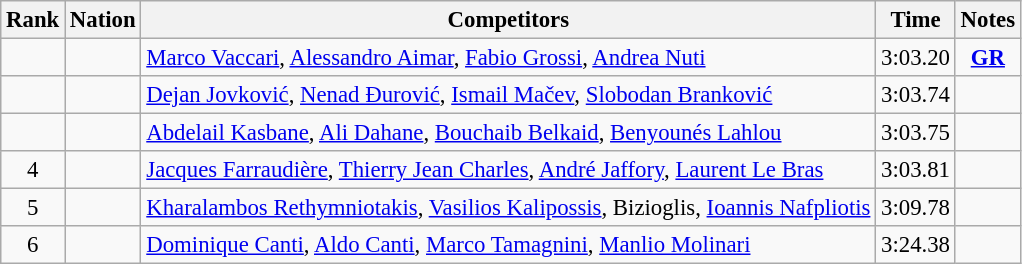<table class="wikitable sortable" style="text-align:center; font-size:95%">
<tr>
<th>Rank</th>
<th>Nation</th>
<th>Competitors</th>
<th>Time</th>
<th>Notes</th>
</tr>
<tr>
<td></td>
<td align=left></td>
<td align=left><a href='#'>Marco Vaccari</a>, <a href='#'>Alessandro Aimar</a>, <a href='#'>Fabio Grossi</a>, <a href='#'>Andrea Nuti</a></td>
<td>3:03.20</td>
<td><strong><a href='#'>GR</a></strong></td>
</tr>
<tr>
<td></td>
<td align=left></td>
<td align=left><a href='#'>Dejan Jovković</a>, <a href='#'>Nenad Đurović</a>, <a href='#'>Ismail Mačev</a>, <a href='#'>Slobodan Branković</a></td>
<td>3:03.74</td>
<td></td>
</tr>
<tr>
<td></td>
<td align=left></td>
<td align=left><a href='#'>Abdelail Kasbane</a>, <a href='#'>Ali Dahane</a>, <a href='#'>Bouchaib Belkaid</a>, <a href='#'>Benyounés Lahlou</a></td>
<td>3:03.75</td>
<td></td>
</tr>
<tr>
<td>4</td>
<td align=left></td>
<td align=left><a href='#'>Jacques Farraudière</a>, <a href='#'>Thierry Jean Charles</a>, <a href='#'>André Jaffory</a>, <a href='#'>Laurent Le Bras</a></td>
<td>3:03.81</td>
<td></td>
</tr>
<tr>
<td>5</td>
<td align=left></td>
<td align=left><a href='#'>Kharalambos Rethymniotakis</a>, <a href='#'>Vasilios Kalipossis</a>, Bizioglis, <a href='#'>Ioannis Nafpliotis</a></td>
<td>3:09.78</td>
<td></td>
</tr>
<tr>
<td>6</td>
<td align=left></td>
<td align=left><a href='#'>Dominique Canti</a>, <a href='#'>Aldo Canti</a>, <a href='#'>Marco Tamagnini</a>, <a href='#'>Manlio Molinari</a></td>
<td>3:24.38</td>
<td></td>
</tr>
</table>
